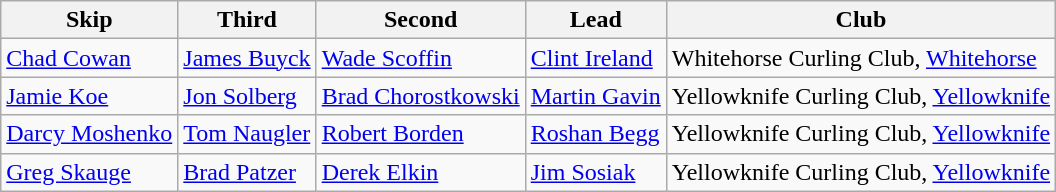<table class="wikitable" border="1">
<tr>
<th>Skip</th>
<th>Third</th>
<th>Second</th>
<th>Lead</th>
<th>Club</th>
</tr>
<tr>
<td><a href='#'>Chad Cowan</a></td>
<td><a href='#'>James Buyck</a></td>
<td><a href='#'>Wade Scoffin</a></td>
<td><a href='#'>Clint Ireland</a></td>
<td>Whitehorse Curling Club, <a href='#'>Whitehorse</a></td>
</tr>
<tr>
<td><a href='#'>Jamie Koe</a></td>
<td><a href='#'>Jon Solberg</a></td>
<td><a href='#'>Brad Chorostkowski</a></td>
<td><a href='#'>Martin Gavin</a></td>
<td>Yellowknife Curling Club, <a href='#'>Yellowknife</a></td>
</tr>
<tr>
<td><a href='#'>Darcy Moshenko</a></td>
<td><a href='#'>Tom Naugler</a></td>
<td><a href='#'>Robert Borden</a></td>
<td><a href='#'>Roshan Begg</a></td>
<td>Yellowknife Curling Club, <a href='#'>Yellowknife</a></td>
</tr>
<tr>
<td><a href='#'>Greg Skauge</a></td>
<td><a href='#'>Brad Patzer</a></td>
<td><a href='#'>Derek Elkin</a></td>
<td><a href='#'>Jim Sosiak</a></td>
<td>Yellowknife Curling Club, <a href='#'>Yellowknife</a></td>
</tr>
</table>
